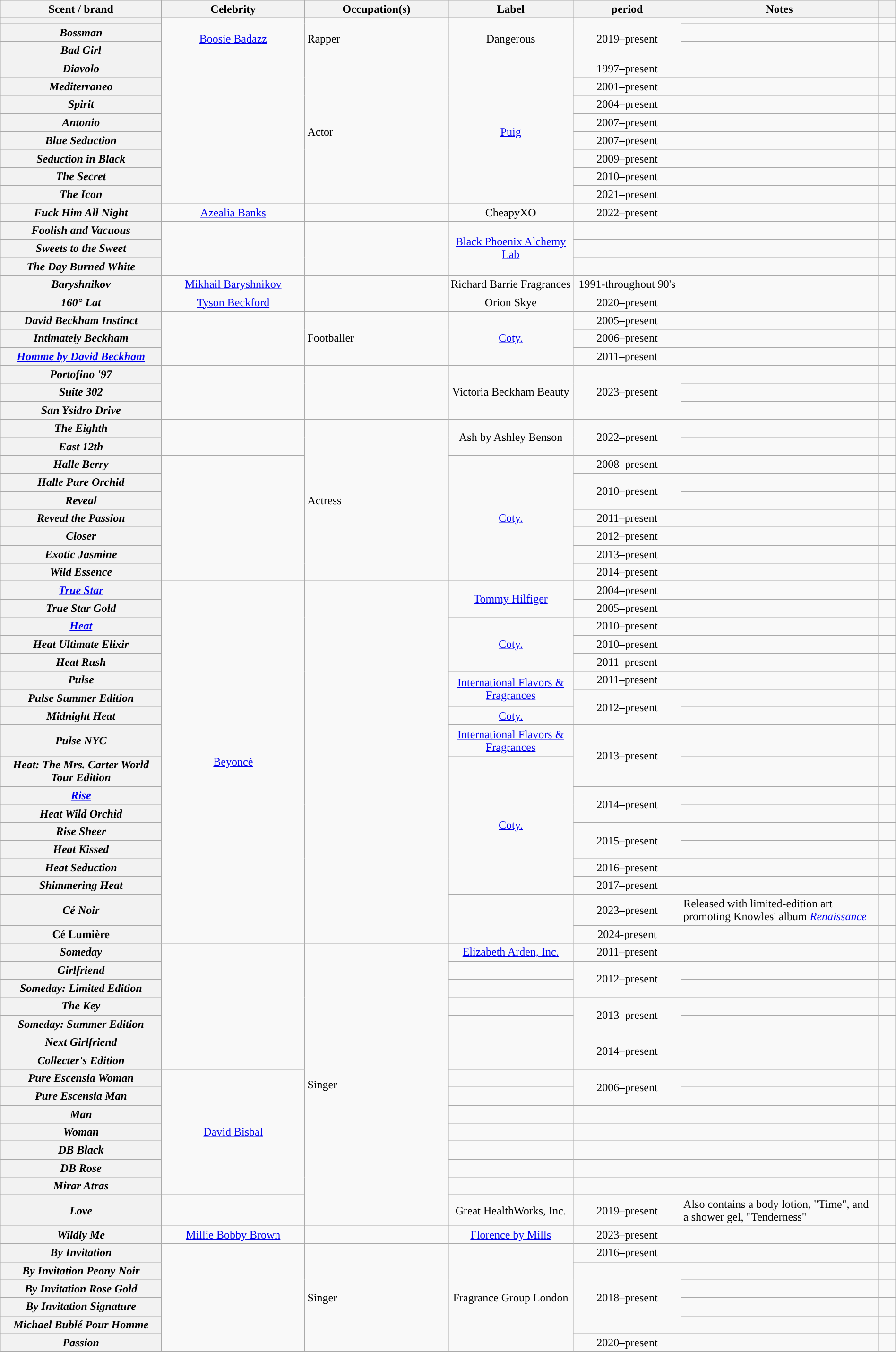<table class="wikitable sortable plainrowheaders" font-size:95%; style="text-align:center;" width="100%;">
<tr>
<th scope="col" width="18%">Scent / brand</th>
<th scope="col" width:"16%">Celebrity</th>
<th scope="col" width="16%">Occupation(s)</th>
<th scope="col" width="14%">Label</th>
<th scope="col" width="12%"> period</th>
<th scope="col" width="22%;" class="unsortable">Notes</th>
<th scope="col" width="2%;" class="unsortable"></th>
</tr>
<tr>
<th scope="row"></th>
<td rowspan="3"><a href='#'>Boosie Badazz</a></td>
<td rowspan="3" style="text-align:left;">Rapper</td>
<td rowspan="3">Dangerous</td>
<td rowspan="3">2019–present</td>
<td style="text-align:left;"></td>
<td></td>
</tr>
<tr>
<th scope="row"><em>Bossman</em></th>
<td style="text-align:left;"></td>
<td></td>
</tr>
<tr>
<th scope="row"><em>Bad Girl</em></th>
<td style="text-align:left;"></td>
<td></td>
</tr>
<tr>
<th scope="row"><em>Diavolo</em></th>
<td rowspan="8"></td>
<td rowspan="8" style="text-align:left;">Actor</td>
<td rowspan="8"><a href='#'>Puig</a></td>
<td>1997–present</td>
<td style="text-align:left;"></td>
<td></td>
</tr>
<tr>
<th scope="row"><em>Mediterraneo</em></th>
<td>2001–present</td>
<td style="text-align:left;"></td>
<td></td>
</tr>
<tr>
<th scope="row"><em>Spirit</em></th>
<td>2004–present</td>
<td style="text-align:left;"></td>
<td></td>
</tr>
<tr>
<th scope="row"><em>Antonio</em></th>
<td>2007–present</td>
<td style="text-align:left;"></td>
<td></td>
</tr>
<tr>
<th scope="row"><em>Blue Seduction</em></th>
<td>2007–present</td>
<td style="text-align:left;"></td>
<td></td>
</tr>
<tr>
<th scope="row"><em>Seduction in Black</em></th>
<td>2009–present</td>
<td style="text-align:left;"></td>
<td></td>
</tr>
<tr>
<th scope="row"><em>The Secret</em></th>
<td>2010–present</td>
<td style="text-align:left;"></td>
<td></td>
</tr>
<tr>
<th scope="row"><em>The Icon</em></th>
<td>2021–present</td>
<td style="text-align:left;"></td>
<td></td>
</tr>
<tr>
<th scope="row"><em>Fuck Him All Night</em></th>
<td><a href='#'>Azealia Banks</a></td>
<td style="text-align:left;"></td>
<td>CheapyXO</td>
<td>2022–present</td>
<td style="text-align:left;"></td>
<td></td>
</tr>
<tr>
<th scope="row"><em>Foolish and Vacuous</em></th>
<td rowspan="3"></td>
<td rowspan="3" style="text-align:left;"></td>
<td rowspan="3"><a href='#'>Black Phoenix Alchemy Lab</a></td>
<td></td>
<td style="text-align:left;"></td>
<td></td>
</tr>
<tr>
<th scope="row"><em>Sweets to the Sweet</em></th>
<td></td>
<td style="text-align:left;"></td>
<td></td>
</tr>
<tr>
<th scope="row"><em>The Day Burned White</em></th>
<td></td>
<td style="text-align:left;"></td>
<td></td>
</tr>
<tr>
<th scope="row"><em>Baryshnikov</em></th>
<td><a href='#'>Mikhail Baryshnikov</a></td>
<td style="text-align:left;"></td>
<td>Richard Barrie Fragrances</td>
<td>1991-throughout 90's</td>
<td style="text-align:left;"></td>
<td></td>
</tr>
<tr>
<th scope="row"><em>160° Lat</em></th>
<td><a href='#'>Tyson Beckford</a></td>
<td style="text-align:left;"></td>
<td>Orion Skye</td>
<td>2020–present</td>
<td style="text-align:left;"></td>
<td></td>
</tr>
<tr>
<th scope="row"><em>David Beckham Instinct</em></th>
<td rowspan="3"></td>
<td rowspan="3" style="text-align:left;">Footballer</td>
<td rowspan="3"><a href='#'>Coty.</a></td>
<td>2005–present</td>
<td style="text-align:left;"></td>
<td></td>
</tr>
<tr>
<th scope="row"><em>Intimately Beckham</em></th>
<td>2006–present</td>
<td style="text-align:left;"></td>
<td></td>
</tr>
<tr>
<th scope="row"><em><a href='#'>Homme by David Beckham</a></em></th>
<td>2011–present</td>
<td style="text-align:left;"></td>
<td></td>
</tr>
<tr>
<th scope="row"><em>Portofino '97</em></th>
<td rowspan="3"></td>
<td rowspan="3" style="text-align:left;"></td>
<td rowspan="3">Victoria Beckham Beauty</td>
<td rowspan="3">2023–present</td>
<td style="text-align:left;"></td>
<td></td>
</tr>
<tr>
<th scope="row"><em>Suite 302</em></th>
<td style="text-align:left;"></td>
<td></td>
</tr>
<tr>
<th scope="row"><em>San Ysidro Drive</em></th>
<td style="text-align:left;"></td>
<td></td>
</tr>
<tr>
<th scope="row"><em>The Eighth</em></th>
<td rowspan="2"></td>
<td rowspan="9" style="text-align:left;">Actress</td>
<td rowspan="2">Ash by Ashley Benson</td>
<td rowspan="2">2022–present</td>
<td style="text-align:left;"></td>
<td></td>
</tr>
<tr>
<th scope="row"><em>East 12th</em></th>
<td style="text-align:left;"></td>
<td></td>
</tr>
<tr>
<th scope="row"><em>Halle Berry</em></th>
<td rowspan="7"></td>
<td rowspan="7"><a href='#'>Coty.</a></td>
<td>2008–present</td>
<td style="text-align:left;"></td>
<td></td>
</tr>
<tr>
<th scope="row"><em>Halle Pure Orchid</em></th>
<td rowspan="2">2010–present</td>
<td style="text-align:left;"></td>
<td></td>
</tr>
<tr>
<th scope="row"><em>Reveal</em></th>
<td style="text-align:left;"></td>
<td></td>
</tr>
<tr>
<th scope="row"><em>Reveal the Passion</em></th>
<td>2011–present</td>
<td style="text-align:left;"></td>
<td></td>
</tr>
<tr>
<th scope="row"><em>Closer</em></th>
<td>2012–present</td>
<td style="text-align:left;"></td>
<td></td>
</tr>
<tr>
<th scope="row"><em>Exotic Jasmine</em></th>
<td>2013–present</td>
<td style="text-align:left;"></td>
<td></td>
</tr>
<tr>
<th scope="row"><em>Wild Essence</em></th>
<td>2014–present</td>
<td style="text-align:left;"></td>
<td></td>
</tr>
<tr>
<th scope="row"><em><a href='#'>True Star</a></em></th>
<td rowspan="18"><a href='#'>Beyoncé</a></td>
<td rowspan="18"></td>
<td rowspan="2"><a href='#'>Tommy Hilfiger</a></td>
<td>2004–present</td>
<td style="text-align:left;"></td>
<td></td>
</tr>
<tr>
<th scope="row"><em>True Star Gold</em></th>
<td>2005–present</td>
<td style="text-align:left;"></td>
<td></td>
</tr>
<tr>
<th scope="row"><em><a href='#'>Heat</a></em></th>
<td rowspan="3"><a href='#'>Coty.</a></td>
<td>2010–present</td>
<td style="text-align:left;"></td>
<td></td>
</tr>
<tr>
<th scope="row"><em>Heat Ultimate Elixir</em></th>
<td>2010–present</td>
<td style="text-align:left;"></td>
<td></td>
</tr>
<tr>
<th scope="row"><em>Heat Rush</em></th>
<td>2011–present</td>
<td style="text-align:left;"></td>
<td></td>
</tr>
<tr>
<th scope="row"><em>Pulse</em></th>
<td rowspan="2"><a href='#'>International Flavors & Fragrances</a></td>
<td>2011–present</td>
<td style="text-align:left;"></td>
<td></td>
</tr>
<tr>
<th scope="row"><em>Pulse Summer Edition</em></th>
<td rowspan="2">2012–present</td>
<td style="text-align:left;"></td>
<td></td>
</tr>
<tr>
<th scope="row"><em>Midnight Heat</em></th>
<td><a href='#'>Coty.</a></td>
<td style="text-align:left;"></td>
<td></td>
</tr>
<tr>
<th scope="row"><em>Pulse NYC</em></th>
<td><a href='#'>International Flavors & Fragrances</a></td>
<td rowspan="2">2013–present</td>
<td style="text-align:left;"></td>
<td></td>
</tr>
<tr>
<th scope="row"><em>Heat: The Mrs. Carter World Tour Edition</em></th>
<td rowspan="7"><a href='#'>Coty.</a></td>
<td style="text-align:left;"></td>
<td></td>
</tr>
<tr>
<th scope="row"><em><a href='#'>Rise</a></em></th>
<td rowspan="2">2014–present</td>
<td style="text-align:left;"></td>
<td></td>
</tr>
<tr>
<th scope="row"><em>Heat Wild Orchid</em></th>
<td style="text-align:left;"></td>
<td></td>
</tr>
<tr>
<th scope="row"><em>Rise Sheer</em></th>
<td rowspan="2">2015–present</td>
<td style="text-align:left;"></td>
<td></td>
</tr>
<tr>
<th scope="row"><em>Heat Kissed</em></th>
<td style="text-align:left;"></td>
<td></td>
</tr>
<tr>
<th scope="row"><em>Heat Seduction</em></th>
<td>2016–present</td>
<td style="text-align:left;"></td>
<td></td>
</tr>
<tr>
<th scope="row"><em>Shimmering Heat</em></th>
<td>2017–present</td>
<td style="text-align:left;"></td>
<td></td>
</tr>
<tr>
<th scope="row"><em>Cé Noir</em></th>
<td rowspan="2"></td>
<td>2023–present</td>
<td style="text-align:left;">Released with limited-edition art promoting Knowles' album <em><a href='#'>Renaissance</a></em></td>
<td></td>
</tr>
<tr>
<th>Cé Lumière</th>
<td>2024-present</td>
<td></td>
<td></td>
</tr>
<tr>
<th scope="row"><em>Someday</em></th>
<td rowspan="7"></td>
<td rowspan="15" style="text-align:left;">Singer</td>
<td><a href='#'>Elizabeth Arden, Inc.</a></td>
<td>2011–present</td>
<td style="text-align:left;"></td>
<td><br></td>
</tr>
<tr>
<th scope="row"><em>Girlfriend</em></th>
<td></td>
<td rowspan="2">2012–present</td>
<td style="text-align:left;"></td>
<td></td>
</tr>
<tr>
<th scope="row"><em>Someday: Limited Edition</em></th>
<td></td>
<td style="text-align:left;"></td>
<td></td>
</tr>
<tr>
<th scope="row"><em>The Key</em></th>
<td></td>
<td rowspan="2">2013–present</td>
<td style="text-align:left;"></td>
<td></td>
</tr>
<tr>
<th scope="row"><em>Someday: Summer Edition</em></th>
<td></td>
<td style="text-align:left;"></td>
<td></td>
</tr>
<tr>
<th scope="row"><em>Next Girlfriend</em></th>
<td></td>
<td rowspan="2">2014–present</td>
<td style="text-align:left;"></td>
<td></td>
</tr>
<tr>
<th scope="row"><em>Collecter's Edition</em></th>
<td></td>
<td style="text-align:left;"></td>
<td></td>
</tr>
<tr>
<th scope="row"><em>Pure Escensia Woman</em></th>
<td rowspan="7"><a href='#'>David Bisbal</a></td>
<td></td>
<td rowspan="2">2006–present</td>
<td style="text-align:left;"></td>
<td></td>
</tr>
<tr>
<th scope="row"><em>Pure Escensia Man</em></th>
<td></td>
<td style="text-align:left;"></td>
<td></td>
</tr>
<tr>
<th scope="row"><em>Man</em></th>
<td></td>
<td></td>
<td style="text-align:left;"></td>
<td></td>
</tr>
<tr>
<th scope="row"><em>Woman</em></th>
<td></td>
<td></td>
<td style="text-align:left;"></td>
<td></td>
</tr>
<tr>
<th scope="row"><em>DB Black</em></th>
<td></td>
<td></td>
<td style="text-align:left;"></td>
<td></td>
</tr>
<tr>
<th scope="row"><em>DB Rose</em></th>
<td></td>
<td></td>
<td style="text-align:left;"></td>
<td></td>
</tr>
<tr>
<th scope="row"><em>Mirar Atras</em></th>
<td></td>
<td></td>
<td style="text-align:left;"></td>
<td></td>
</tr>
<tr>
<th scope="row"><em>Love</em></th>
<td></td>
<td>Great HealthWorks, Inc.</td>
<td>2019–present</td>
<td style="text-align:left;">Also contains a body lotion, "Time", and a shower gel, "Tenderness"</td>
<td></td>
</tr>
<tr>
<th scope="row"><em>Wildly Me</em></th>
<td><a href='#'>Millie Bobby Brown</a></td>
<td style="text-align:left;"></td>
<td><a href='#'>Florence by Mills</a></td>
<td>2023–present</td>
<td style="text-align:left;"></td>
<td></td>
</tr>
<tr>
<th scope="row"><em>By Invitation</em></th>
<td rowspan="6"></td>
<td rowspan="6" style="text-align:left;">Singer</td>
<td rowspan="6">Fragrance Group London</td>
<td>2016–present</td>
<td style="text-align:left;"></td>
<td></td>
</tr>
<tr>
<th scope="row"><em>By Invitation Peony Noir</em></th>
<td rowspan="4">2018–present</td>
<td style="text-align:left;"></td>
<td></td>
</tr>
<tr>
<th scope="row"><em>By Invitation Rose Gold</em></th>
<td style="text-align:left;"></td>
<td></td>
</tr>
<tr>
<th scope="row"><em>By Invitation Signature</em></th>
<td style="text-align:left;"></td>
<td></td>
</tr>
<tr>
<th scope="row"><em>Michael Bublé Pour Homme</em></th>
<td style="text-align:left;"></td>
<td></td>
</tr>
<tr>
<th scope="row"><em>Passion</em></th>
<td>2020–present</td>
<td style="text-align:left;"></td>
<td></td>
</tr>
<tr>
</tr>
</table>
